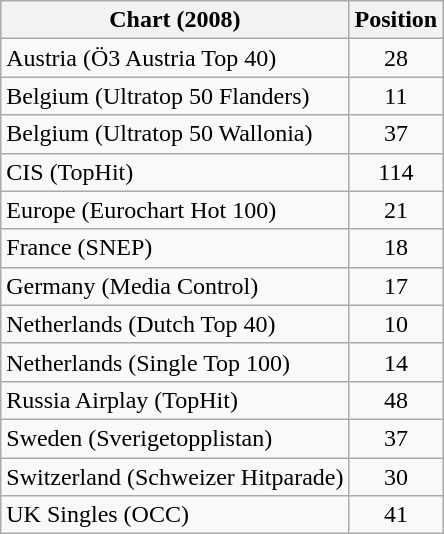<table class="wikitable sortable">
<tr>
<th>Chart (2008)</th>
<th>Position</th>
</tr>
<tr>
<td>Austria (Ö3 Austria Top 40)</td>
<td style="text-align:center;">28</td>
</tr>
<tr>
<td>Belgium (Ultratop 50 Flanders)</td>
<td style="text-align:center;">11</td>
</tr>
<tr>
<td>Belgium (Ultratop 50 Wallonia)</td>
<td style="text-align:center;">37</td>
</tr>
<tr>
<td>CIS (TopHit)</td>
<td style="text-align:center;">114</td>
</tr>
<tr>
<td>Europe (Eurochart Hot 100)</td>
<td style="text-align:center;">21</td>
</tr>
<tr>
<td>France (SNEP)</td>
<td style="text-align:center;">18</td>
</tr>
<tr>
<td>Germany (Media Control)</td>
<td style="text-align:center;">17</td>
</tr>
<tr>
<td>Netherlands (Dutch Top 40)</td>
<td style="text-align:center;">10</td>
</tr>
<tr>
<td>Netherlands (Single Top 100)</td>
<td style="text-align:center;">14</td>
</tr>
<tr>
<td>Russia Airplay (TopHit)</td>
<td style="text-align:center;">48</td>
</tr>
<tr>
<td>Sweden (Sverigetopplistan)</td>
<td style="text-align:center;">37</td>
</tr>
<tr>
<td>Switzerland (Schweizer Hitparade)</td>
<td style="text-align:center;">30</td>
</tr>
<tr>
<td>UK Singles (OCC)</td>
<td style="text-align:center;">41</td>
</tr>
</table>
